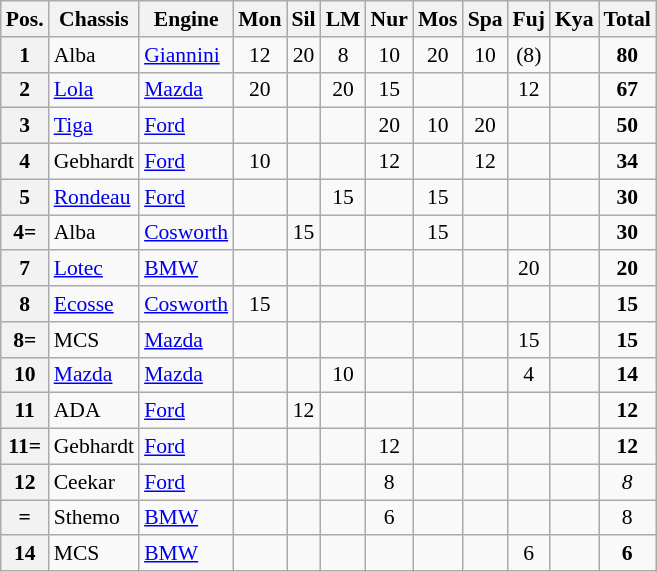<table class="wikitable" style="font-size: 90%;">
<tr>
<th>Pos.</th>
<th>Chassis </th>
<th>Engine </th>
<th>Mon </th>
<th>Sil </th>
<th>LM </th>
<th>Nur </th>
<th>Mos </th>
<th>Spa </th>
<th>Fuj </th>
<th>Kya </th>
<th>Total </th>
</tr>
<tr>
<th>1</th>
<td> Alba</td>
<td> <a href='#'>Giannini</a></td>
<td align=center>12</td>
<td align=center>20</td>
<td align=center>8</td>
<td align=center>10</td>
<td align=center>20</td>
<td align=center>10</td>
<td align=center>(8)</td>
<td></td>
<td align=center><strong>80</strong></td>
</tr>
<tr>
<th>2</th>
<td> <a href='#'>Lola</a></td>
<td> <a href='#'>Mazda</a></td>
<td align=center>20</td>
<td></td>
<td align=center>20</td>
<td align=center>15</td>
<td></td>
<td></td>
<td align=center>12</td>
<td></td>
<td align=center><strong>67</strong></td>
</tr>
<tr>
<th>3</th>
<td> <a href='#'>Tiga</a></td>
<td> <a href='#'>Ford</a></td>
<td></td>
<td></td>
<td></td>
<td align=center>20</td>
<td align=center>10</td>
<td align=center>20</td>
<td></td>
<td></td>
<td align=center><strong>50</strong></td>
</tr>
<tr>
<th>4</th>
<td> Gebhardt</td>
<td> <a href='#'>Ford</a></td>
<td align=center>10</td>
<td></td>
<td></td>
<td align=center>12</td>
<td></td>
<td align=center>12</td>
<td></td>
<td></td>
<td align=center><strong>34</strong></td>
</tr>
<tr>
<th>5</th>
<td> <a href='#'>Rondeau</a></td>
<td> <a href='#'>Ford</a></td>
<td></td>
<td></td>
<td align=center>15</td>
<td></td>
<td align=center>15</td>
<td></td>
<td></td>
<td></td>
<td align=center><strong>30</strong></td>
</tr>
<tr>
<th>4=</th>
<td> Alba</td>
<td> <a href='#'>Cosworth</a></td>
<td></td>
<td align=center>15</td>
<td></td>
<td></td>
<td align=center>15</td>
<td></td>
<td></td>
<td></td>
<td align=center><strong>30</strong></td>
</tr>
<tr>
<th>7</th>
<td> <a href='#'>Lotec</a></td>
<td> <a href='#'>BMW</a></td>
<td></td>
<td></td>
<td></td>
<td></td>
<td></td>
<td></td>
<td align=center>20</td>
<td></td>
<td align=center><strong>20</strong></td>
</tr>
<tr>
<th>8</th>
<td> <a href='#'>Ecosse</a></td>
<td> <a href='#'>Cosworth</a></td>
<td align=center>15</td>
<td></td>
<td></td>
<td></td>
<td></td>
<td></td>
<td></td>
<td></td>
<td align=center><strong>15</strong></td>
</tr>
<tr>
<th>8=</th>
<td> MCS</td>
<td> <a href='#'>Mazda</a></td>
<td></td>
<td></td>
<td></td>
<td></td>
<td></td>
<td></td>
<td align=center>15</td>
<td></td>
<td align=center><strong>15</strong></td>
</tr>
<tr>
<th>10</th>
<td> <a href='#'>Mazda</a></td>
<td> <a href='#'>Mazda</a></td>
<td></td>
<td></td>
<td align=center>10</td>
<td></td>
<td></td>
<td></td>
<td align=center>4</td>
<td></td>
<td align=center><strong>14</strong></td>
</tr>
<tr>
<th>11</th>
<td> ADA</td>
<td> <a href='#'>Ford</a></td>
<td></td>
<td align=center>12</td>
<td></td>
<td></td>
<td></td>
<td></td>
<td></td>
<td></td>
<td align=center><strong>12</strong></td>
</tr>
<tr>
<th>11=</th>
<td> Gebhardt</td>
<td> <a href='#'>Ford</a></td>
<td></td>
<td></td>
<td></td>
<td align=center>12</td>
<td></td>
<td></td>
<td></td>
<td></td>
<td align=center><strong>12</strong></td>
</tr>
<tr>
<th>12</th>
<td> Ceekar</td>
<td> <a href='#'>Ford</a></td>
<td></td>
<td></td>
<td></td>
<td align=center>8</td>
<td></td>
<td></td>
<td></td>
<td></td>
<td align=center><em>8<strong></td>
</tr>
<tr>
<th>=</th>
<td> Sthemo</td>
<td> <a href='#'>BMW</a></td>
<td></td>
<td></td>
<td></td>
<td align=center>6</td>
<td></td>
<td></td>
<td></td>
<td></td>
<td align=center></em>8</strong></td>
</tr>
<tr>
<th>14</th>
<td> MCS</td>
<td> <a href='#'>BMW</a></td>
<td></td>
<td></td>
<td></td>
<td></td>
<td></td>
<td></td>
<td align=center>6</td>
<td></td>
<td align=center><strong>6</strong></td>
</tr>
</table>
